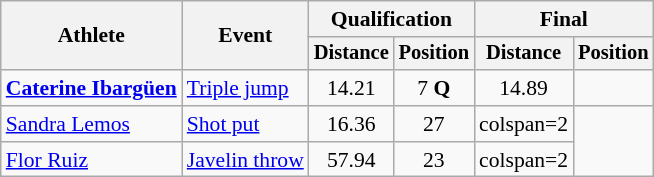<table class=wikitable style=font-size:90%>
<tr>
<th rowspan=2>Athlete</th>
<th rowspan=2>Event</th>
<th colspan=2>Qualification</th>
<th colspan=2>Final</th>
</tr>
<tr style=font-size:95%>
<th>Distance</th>
<th>Position</th>
<th>Distance</th>
<th>Position</th>
</tr>
<tr align=center>
<td align=left><strong><a href='#'>Caterine Ibargüen</a></strong></td>
<td align=left><a href='#'>Triple jump</a></td>
<td>14.21</td>
<td>7 <strong>Q</strong></td>
<td>14.89</td>
<td></td>
</tr>
<tr align=center>
<td align=left><a href='#'>Sandra Lemos</a></td>
<td align=left><a href='#'>Shot put</a></td>
<td>16.36</td>
<td>27</td>
<td>colspan=2 </td>
</tr>
<tr align=center>
<td align=left><a href='#'>Flor Ruiz</a></td>
<td align=left><a href='#'>Javelin throw</a></td>
<td>57.94</td>
<td>23</td>
<td>colspan=2 </td>
</tr>
</table>
